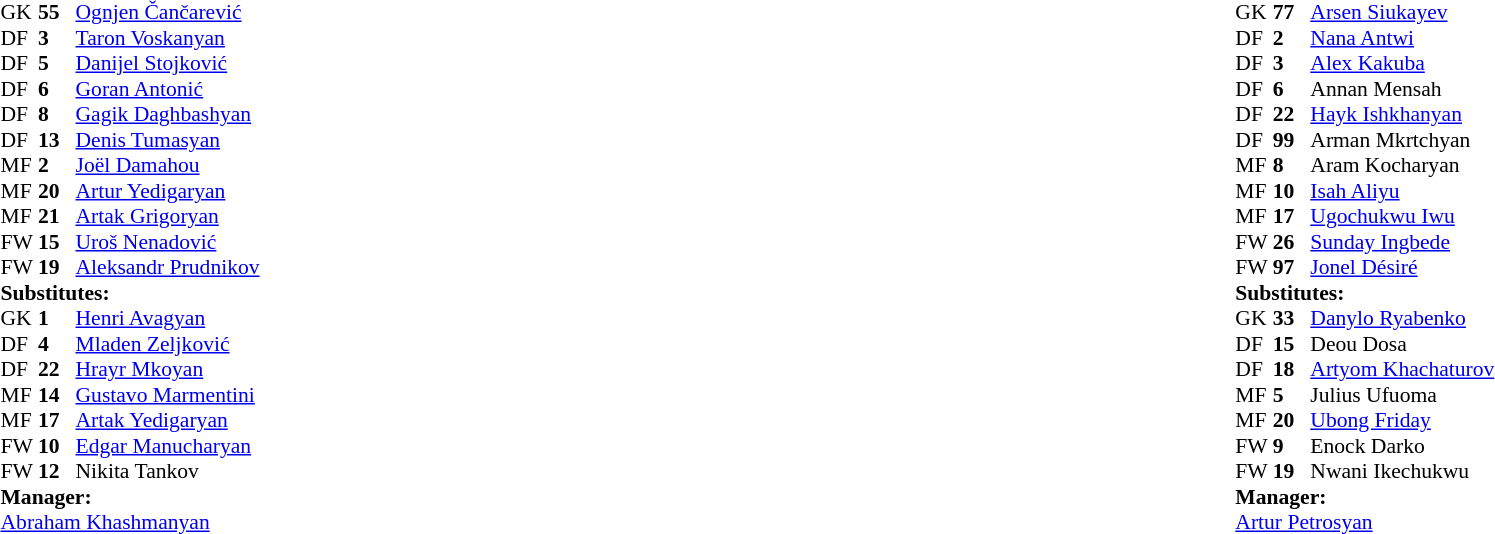<table style="width:100%">
<tr>
<td style="vertical-align:top;width:40%"><br><table style="font-size:90%" cellspacing="0" cellpadding="0">
<tr>
<th width=25></th>
<th width=25></th>
</tr>
<tr>
<td>GK</td>
<td><strong>55</strong></td>
<td> <a href='#'>Ognjen Čančarević</a></td>
</tr>
<tr>
<td>DF</td>
<td><strong>3</strong></td>
<td> <a href='#'>Taron Voskanyan</a></td>
</tr>
<tr>
<td>DF</td>
<td><strong>5</strong></td>
<td> <a href='#'>Danijel Stojković</a></td>
</tr>
<tr>
<td>DF</td>
<td><strong>6</strong></td>
<td> <a href='#'>Goran Antonić</a></td>
</tr>
<tr>
<td>DF</td>
<td><strong>8</strong></td>
<td> <a href='#'>Gagik Daghbashyan</a></td>
</tr>
<tr>
<td>DF</td>
<td><strong>13</strong></td>
<td> <a href='#'>Denis Tumasyan</a></td>
</tr>
<tr>
<td>MF</td>
<td><strong>2</strong></td>
<td> <a href='#'>Joël Damahou</a></td>
</tr>
<tr>
<td>MF</td>
<td><strong>20</strong></td>
<td> <a href='#'>Artur Yedigaryan</a></td>
<td></td>
<td></td>
</tr>
<tr>
<td>MF</td>
<td><strong>21</strong></td>
<td> <a href='#'>Artak Grigoryan</a></td>
<td></td>
</tr>
<tr>
<td>FW</td>
<td><strong>15</strong></td>
<td> <a href='#'>Uroš Nenadović</a></td>
<td></td>
<td></td>
</tr>
<tr>
<td>FW</td>
<td><strong>19</strong></td>
<td> <a href='#'>Aleksandr Prudnikov</a></td>
<td></td>
<td></td>
</tr>
<tr>
<td colspan="4"><strong>Substitutes:</strong></td>
</tr>
<tr>
<td>GK</td>
<td><strong>1</strong></td>
<td> <a href='#'>Henri Avagyan</a></td>
</tr>
<tr>
<td>DF</td>
<td><strong>4</strong></td>
<td> <a href='#'>Mladen Zeljković</a></td>
</tr>
<tr>
<td>DF</td>
<td><strong>22</strong></td>
<td> <a href='#'>Hrayr Mkoyan</a></td>
<td></td>
<td></td>
</tr>
<tr>
<td>MF</td>
<td><strong>14</strong></td>
<td> <a href='#'>Gustavo Marmentini</a></td>
</tr>
<tr>
<td>MF</td>
<td><strong>17</strong></td>
<td> <a href='#'>Artak Yedigaryan</a></td>
<td></td>
<td></td>
</tr>
<tr>
<td>FW</td>
<td><strong>10</strong></td>
<td> <a href='#'>Edgar Manucharyan</a></td>
<td></td>
<td></td>
</tr>
<tr>
<td>FW</td>
<td><strong>12</strong></td>
<td> Nikita Tankov</td>
</tr>
<tr>
<td colspan="4"><strong>Manager:</strong></td>
</tr>
<tr>
<td colspan="4"> <a href='#'>Abraham Khashmanyan</a></td>
</tr>
</table>
</td>
<td style="vertical-align:top; width:50%"><br><table cellspacing="0" cellpadding="0" style="font-size:90%; margin:auto">
<tr>
<th width=25></th>
<th width=25></th>
</tr>
<tr>
<td>GK</td>
<td><strong>77</strong></td>
<td> <a href='#'>Arsen Siukayev</a></td>
</tr>
<tr>
<td>DF</td>
<td><strong>2</strong></td>
<td> <a href='#'>Nana Antwi</a></td>
</tr>
<tr>
<td>DF</td>
<td><strong>3</strong></td>
<td> <a href='#'>Alex Kakuba</a></td>
<td></td>
</tr>
<tr>
<td>DF</td>
<td><strong>6</strong></td>
<td> Annan Mensah</td>
</tr>
<tr>
<td>DF</td>
<td><strong>22</strong></td>
<td> <a href='#'>Hayk Ishkhanyan</a></td>
</tr>
<tr>
<td>DF</td>
<td><strong>99</strong></td>
<td> Arman Mkrtchyan</td>
<td></td>
</tr>
<tr>
<td>MF</td>
<td><strong>8</strong></td>
<td> Aram Kocharyan</td>
<td></td>
</tr>
<tr>
<td>MF</td>
<td><strong>10</strong></td>
<td> <a href='#'>Isah Aliyu</a></td>
</tr>
<tr>
<td>MF</td>
<td><strong>17</strong></td>
<td> <a href='#'>Ugochukwu Iwu</a></td>
</tr>
<tr>
<td>FW</td>
<td><strong>26</strong></td>
<td> <a href='#'>Sunday Ingbede</a></td>
</tr>
<tr>
<td>FW</td>
<td><strong>97</strong></td>
<td> <a href='#'>Jonel Désiré</a></td>
</tr>
<tr>
<td colspan="4"><strong>Substitutes:</strong></td>
</tr>
<tr>
<td>GK</td>
<td><strong>33</strong></td>
<td> <a href='#'>Danylo Ryabenko</a></td>
</tr>
<tr>
<td>DF</td>
<td><strong>15</strong></td>
<td> Deou Dosa</td>
</tr>
<tr>
<td>DF</td>
<td><strong>18</strong></td>
<td> <a href='#'>Artyom Khachaturov</a></td>
</tr>
<tr>
<td>MF</td>
<td><strong>5</strong></td>
<td> Julius Ufuoma</td>
</tr>
<tr>
<td>MF</td>
<td><strong>20</strong></td>
<td> <a href='#'>Ubong Friday</a></td>
<td></td>
<td></td>
</tr>
<tr>
<td>FW</td>
<td><strong>9</strong></td>
<td> Enock Darko</td>
<td></td>
<td></td>
</tr>
<tr>
<td>FW</td>
<td><strong>19</strong></td>
<td> Nwani Ikechukwu</td>
<td></td>
<td></td>
</tr>
<tr>
<td colspan="4"><strong>Manager:</strong></td>
</tr>
<tr>
<td colspan="4"> <a href='#'>Artur Petrosyan</a></td>
</tr>
</table>
</td>
</tr>
</table>
